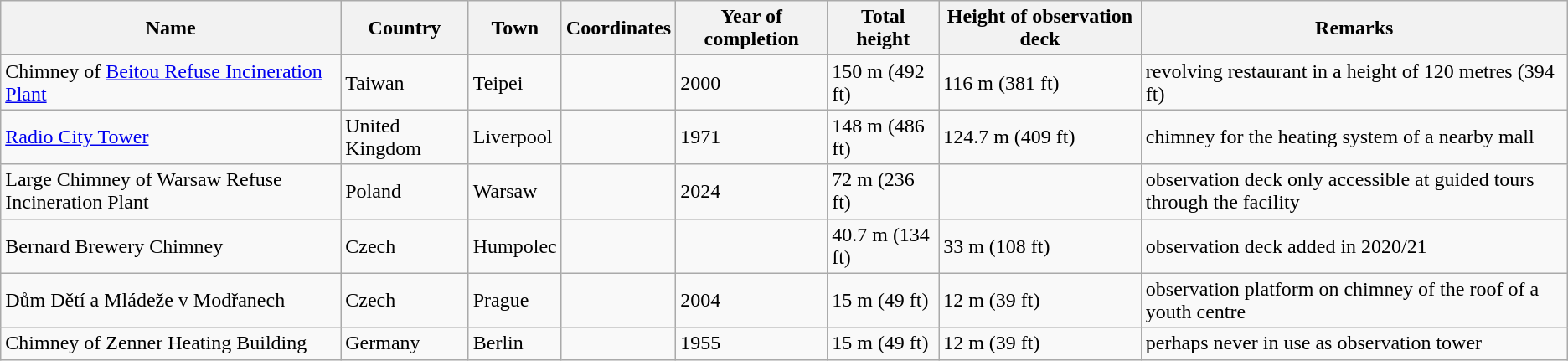<table class="wikitable sortable">
<tr>
<th>Name</th>
<th>Country</th>
<th>Town</th>
<th>Coordinates</th>
<th>Year of completion</th>
<th>Total height</th>
<th>Height of observation deck</th>
<th>Remarks</th>
</tr>
<tr>
<td>Chimney of <a href='#'>Beitou Refuse Incineration Plant</a></td>
<td>Taiwan</td>
<td>Teipei</td>
<td></td>
<td>2000</td>
<td>150 m (492 ft)</td>
<td>116 m (381 ft)</td>
<td>revolving restaurant in a height of 120 metres (394 ft)</td>
</tr>
<tr>
<td><a href='#'>Radio City Tower</a></td>
<td>United Kingdom</td>
<td>Liverpool</td>
<td></td>
<td>1971</td>
<td>148 m (486 ft)</td>
<td>124.7 m (409 ft)</td>
<td>chimney for the heating system of a nearby mall</td>
</tr>
<tr>
<td>Large Chimney of Warsaw Refuse Incineration Plant</td>
<td>Poland</td>
<td>Warsaw</td>
<td></td>
<td>2024</td>
<td>72 m (236 ft)</td>
<td></td>
<td>observation deck only accessible at guided tours through the facility</td>
</tr>
<tr>
<td>Bernard Brewery Chimney</td>
<td>Czech</td>
<td>Humpolec</td>
<td></td>
<td></td>
<td>40.7 m (134 ft)</td>
<td>33 m (108 ft)</td>
<td>observation deck added in 2020/21</td>
</tr>
<tr>
<td>Dům Dětí a Mládeže v Modřanech</td>
<td>Czech</td>
<td>Prague</td>
<td></td>
<td>2004</td>
<td>15 m (49 ft)</td>
<td>12 m (39 ft)</td>
<td>observation platform on chimney of the roof of a youth centre</td>
</tr>
<tr>
<td>Chimney of Zenner Heating Building</td>
<td>Germany</td>
<td>Berlin</td>
<td></td>
<td>1955</td>
<td>15 m (49 ft)</td>
<td>12 m (39 ft)</td>
<td>perhaps never in use as observation tower</td>
</tr>
</table>
